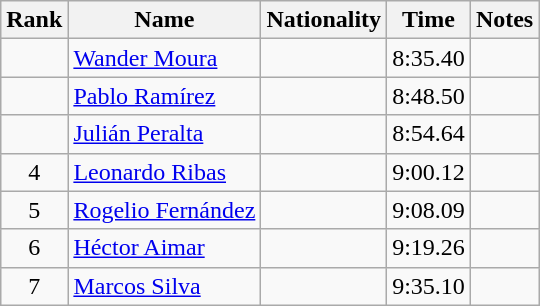<table class="wikitable sortable" style="text-align:center">
<tr>
<th>Rank</th>
<th>Name</th>
<th>Nationality</th>
<th>Time</th>
<th>Notes</th>
</tr>
<tr>
<td></td>
<td align=left><a href='#'>Wander Moura</a></td>
<td align=left></td>
<td>8:35.40</td>
<td></td>
</tr>
<tr>
<td></td>
<td align=left><a href='#'>Pablo Ramírez</a></td>
<td align=left></td>
<td>8:48.50</td>
<td></td>
</tr>
<tr>
<td></td>
<td align=left><a href='#'>Julián Peralta</a></td>
<td align=left></td>
<td>8:54.64</td>
<td></td>
</tr>
<tr>
<td>4</td>
<td align=left><a href='#'>Leonardo Ribas</a></td>
<td align=left></td>
<td>9:00.12</td>
<td></td>
</tr>
<tr>
<td>5</td>
<td align=left><a href='#'>Rogelio Fernández</a></td>
<td align=left></td>
<td>9:08.09</td>
<td></td>
</tr>
<tr>
<td>6</td>
<td align=left><a href='#'>Héctor Aimar</a></td>
<td align=left></td>
<td>9:19.26</td>
<td></td>
</tr>
<tr>
<td>7</td>
<td align=left><a href='#'>Marcos Silva</a></td>
<td align=left></td>
<td>9:35.10</td>
<td></td>
</tr>
</table>
